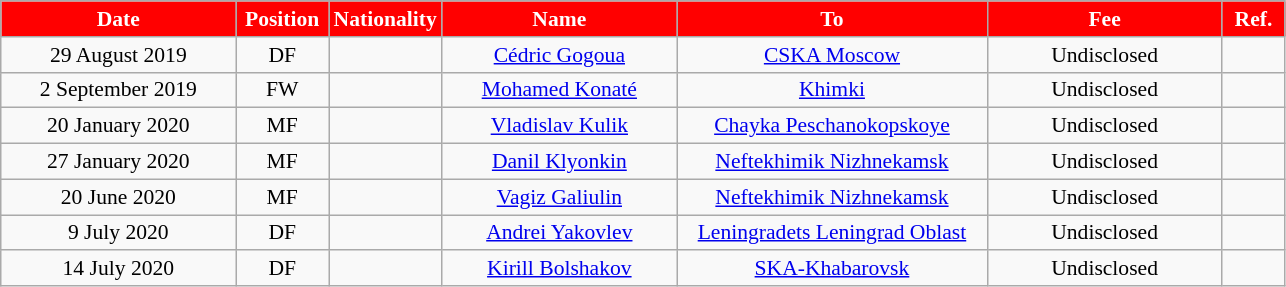<table class="wikitable"  style="text-align:center; font-size:90%; ">
<tr>
<th style="background:#FF0000; color:white; width:150px;">Date</th>
<th style="background:#FF0000; color:white; width:55px;">Position</th>
<th style="background:#FF0000; color:white; width:55px;">Nationality</th>
<th style="background:#FF0000; color:white; width:150px;">Name</th>
<th style="background:#FF0000; color:white; width:200px;">To</th>
<th style="background:#FF0000; color:white; width:150px;">Fee</th>
<th style="background:#FF0000; color:white; width:35px;">Ref.</th>
</tr>
<tr>
<td>29 August 2019</td>
<td>DF</td>
<td></td>
<td><a href='#'>Cédric Gogoua</a></td>
<td><a href='#'>CSKA Moscow</a></td>
<td>Undisclosed</td>
<td></td>
</tr>
<tr>
<td>2 September 2019</td>
<td>FW</td>
<td></td>
<td><a href='#'>Mohamed Konaté</a></td>
<td><a href='#'>Khimki</a></td>
<td>Undisclosed</td>
<td></td>
</tr>
<tr>
<td>20 January 2020</td>
<td>MF</td>
<td></td>
<td><a href='#'>Vladislav Kulik</a></td>
<td><a href='#'>Chayka Peschanokopskoye</a></td>
<td>Undisclosed</td>
<td></td>
</tr>
<tr>
<td>27 January 2020</td>
<td>MF</td>
<td></td>
<td><a href='#'>Danil Klyonkin</a></td>
<td><a href='#'>Neftekhimik Nizhnekamsk</a></td>
<td>Undisclosed</td>
<td></td>
</tr>
<tr>
<td>20 June 2020</td>
<td>MF</td>
<td></td>
<td><a href='#'>Vagiz Galiulin</a></td>
<td><a href='#'>Neftekhimik Nizhnekamsk</a></td>
<td>Undisclosed</td>
<td></td>
</tr>
<tr>
<td>9 July 2020</td>
<td>DF</td>
<td></td>
<td><a href='#'>Andrei Yakovlev</a></td>
<td><a href='#'>Leningradets Leningrad Oblast</a></td>
<td>Undisclosed</td>
<td></td>
</tr>
<tr>
<td>14 July 2020</td>
<td>DF</td>
<td></td>
<td><a href='#'>Kirill Bolshakov</a></td>
<td><a href='#'>SKA-Khabarovsk</a></td>
<td>Undisclosed</td>
<td></td>
</tr>
</table>
